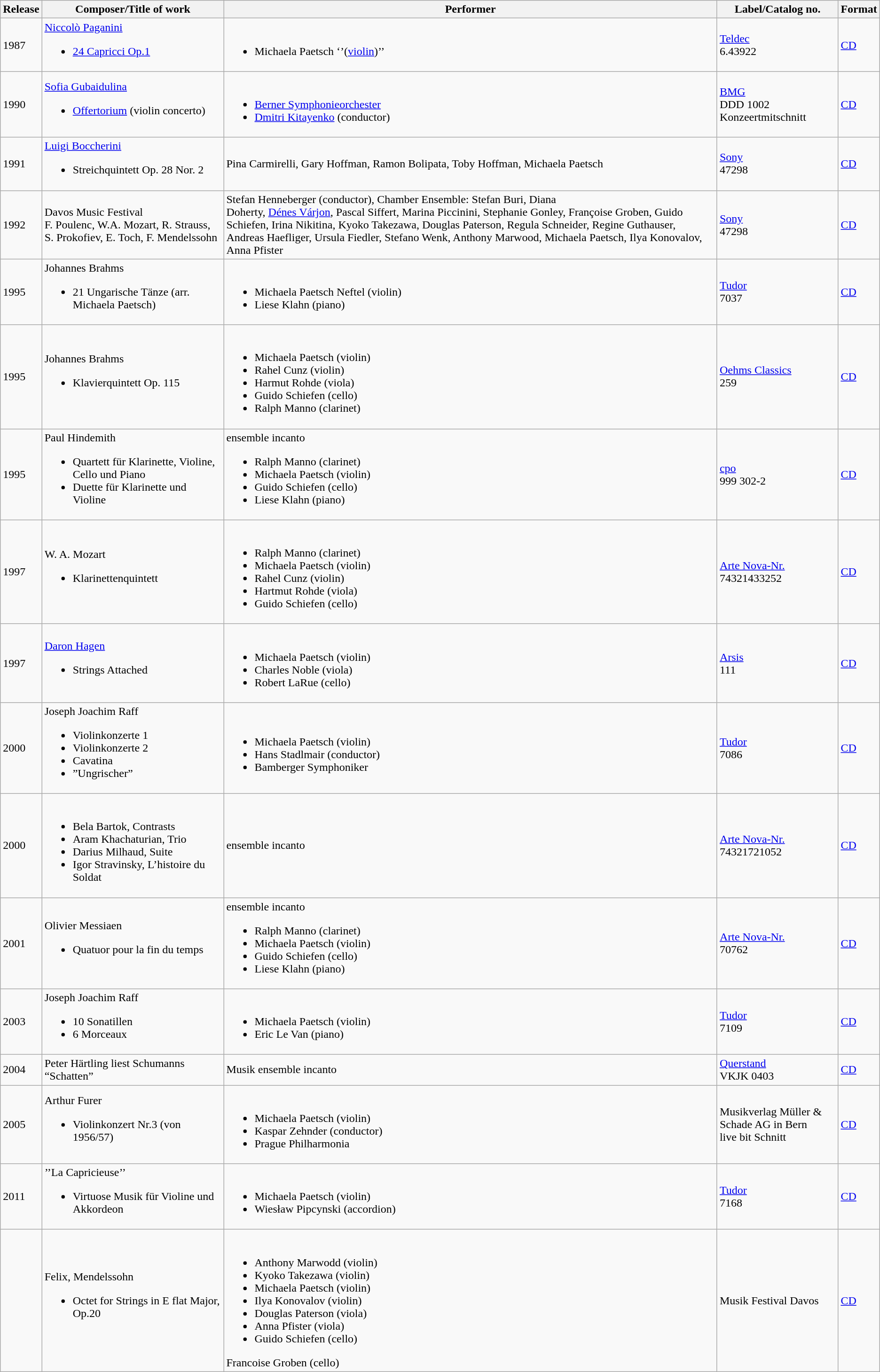<table class="wikitable sortable">
<tr>
<th>Release</th>
<th>Composer/Title of work</th>
<th class="unsortable">Performer</th>
<th>Label/Catalog no.</th>
<th>Format</th>
</tr>
<tr>
<td>1987</td>
<td><a href='#'>Niccolò Paganini</a><br><ul><li><a href='#'>24 Capricci Op.1</a></li></ul></td>
<td><br><ul><li>Michaela Paetsch ‘’(<a href='#'>violin</a>)’’</li></ul></td>
<td><a href='#'>Teldec</a><br>6.43922</td>
<td><a href='#'>CD</a></td>
</tr>
<tr>
<td>1990</td>
<td><a href='#'>Sofia Gubaidulina</a><br><ul><li><a href='#'>Offertorium</a> (violin concerto)</li></ul></td>
<td><br><ul><li><a href='#'>Berner Symphonieorchester</a></li><li><a href='#'>Dmitri Kitayenko</a> (conductor)</li></ul></td>
<td><a href='#'>BMG</a><br>DDD 1002 Konzeertmitschnitt</td>
<td><a href='#'>CD</a></td>
</tr>
<tr>
<td>1991</td>
<td><a href='#'>Luigi Boccherini</a><br><ul><li>Streichquintett Op. 28 Nor. 2</li></ul></td>
<td>Pina Carmirelli, Gary Hoffman, Ramon Bolipata, Toby Hoffman, Michaela Paetsch</td>
<td><a href='#'>Sony</a><br>47298</td>
<td><a href='#'>CD</a></td>
</tr>
<tr>
<td>1992</td>
<td>Davos Music Festival<br>F. Poulenc, W.A. Mozart, R. Strauss, S. Prokofiev, E. Toch, F. Mendelssohn</td>
<td>Stefan Henneberger (conductor), Chamber Ensemble: Stefan Buri, Diana<br>Doherty, <a href='#'>Dénes Várjon</a>, Pascal Siffert, Marina Piccinini, Stephanie Gonley, Françoise
Groben, Guido Schiefen, Irina Nikitina, Kyoko Takezawa, Douglas Paterson, Regula
Schneider, Regine Guthauser, Andreas Haefliger, Ursula Fiedler, Stefano Wenk,
Anthony Marwood, Michaela Paetsch, Ilya Konovalov, Anna Pfister</td>
<td><a href='#'>Sony</a><br>47298</td>
<td><a href='#'>CD</a></td>
</tr>
<tr>
<td>1995</td>
<td>Johannes Brahms<br><ul><li>21 Ungarische Tänze (arr. Michaela Paetsch)</li></ul></td>
<td><br><ul><li>Michaela Paetsch Neftel (violin)</li><li>Liese Klahn (piano)</li></ul></td>
<td><a href='#'>Tudor</a><br>7037</td>
<td><a href='#'>CD</a></td>
</tr>
<tr>
<td>1995</td>
<td>Johannes Brahms<br><ul><li>Klavierquintett Op. 115</li></ul></td>
<td><br><ul><li>Michaela Paetsch (violin)</li><li>Rahel Cunz (violin)</li><li>Harmut Rohde (viola)</li><li>Guido Schiefen (cello)</li><li>Ralph Manno (clarinet)</li></ul></td>
<td><a href='#'>Oehms Classics</a><br>259</td>
<td><a href='#'>CD</a></td>
</tr>
<tr>
<td>1995</td>
<td>Paul Hindemith<br><ul><li>Quartett für Klarinette, Violine, Cello und Piano</li><li>Duette für Klarinette und Violine</li></ul></td>
<td>ensemble incanto<br><ul><li>Ralph Manno (clarinet)</li><li>Michaela Paetsch (violin)</li><li>Guido Schiefen (cello)</li><li>Liese Klahn (piano)</li></ul></td>
<td><a href='#'>cpo</a><br>999 302-2</td>
<td><a href='#'>CD</a></td>
</tr>
<tr>
<td>1997</td>
<td>W. A. Mozart<br><ul><li>Klarinettenquintett</li></ul></td>
<td><br><ul><li>Ralph Manno (clarinet)</li><li>Michaela Paetsch (violin)</li><li>Rahel Cunz (violin)</li><li>Hartmut Rohde (viola)</li><li>Guido Schiefen (cello)</li></ul></td>
<td><a href='#'>Arte Nova-Nr.</a><br>74321433252</td>
<td><a href='#'>CD</a></td>
</tr>
<tr>
<td>1997</td>
<td><a href='#'>Daron Hagen</a><br><ul><li>Strings Attached</li></ul></td>
<td><br><ul><li>Michaela Paetsch (violin)</li><li>Charles Noble (viola)</li><li>Robert LaRue (cello)</li></ul></td>
<td><a href='#'>Arsis</a><br>111</td>
<td><a href='#'>CD</a></td>
</tr>
<tr>
<td>2000</td>
<td>Joseph Joachim Raff<br><ul><li>Violinkonzerte 1</li><li>Violinkonzerte 2</li><li>Cavatina</li><li>”Ungrischer”</li></ul></td>
<td><br><ul><li>Michaela Paetsch (violin)</li><li>Hans Stadlmair (conductor)</li><li>Bamberger Symphoniker</li></ul></td>
<td><a href='#'>Tudor</a><br>7086</td>
<td><a href='#'>CD</a></td>
</tr>
<tr>
<td>2000</td>
<td><br><ul><li>Bela Bartok, Contrasts</li><li>Aram Khachaturian, Trio</li><li>Darius Milhaud, Suite</li><li>Igor Stravinsky, L’histoire du Soldat</li></ul></td>
<td>ensemble incanto</td>
<td><a href='#'>Arte Nova-Nr.</a><br>74321721052</td>
<td><a href='#'>CD</a></td>
</tr>
<tr>
<td>2001</td>
<td>Olivier Messiaen<br><ul><li>Quatuor pour la fin du temps</li></ul></td>
<td>ensemble incanto<br><ul><li>Ralph Manno (clarinet)</li><li>Michaela Paetsch (violin)</li><li>Guido Schiefen (cello)</li><li>Liese Klahn (piano)</li></ul></td>
<td><a href='#'>Arte Nova-Nr.</a><br>70762</td>
<td><a href='#'>CD</a></td>
</tr>
<tr>
<td>2003</td>
<td>Joseph Joachim Raff<br><ul><li>10 Sonatillen</li><li>6 Morceaux</li></ul></td>
<td><br><ul><li>Michaela Paetsch (violin)</li><li>Eric Le Van (piano)</li></ul></td>
<td><a href='#'>Tudor</a><br>7109</td>
<td><a href='#'>CD</a></td>
</tr>
<tr>
<td>2004</td>
<td>Peter Härtling liest Schumanns “Schatten”</td>
<td>Musik ensemble incanto</td>
<td><a href='#'>Querstand</a><br>VKJK 0403</td>
<td><a href='#'>CD</a></td>
</tr>
<tr>
<td>2005</td>
<td>Arthur Furer<br><ul><li>Violinkonzert Nr.3 (von 1956/57)</li></ul></td>
<td><br><ul><li>Michaela Paetsch (violin)</li><li>Kaspar Zehnder (conductor)</li><li>Prague Philharmonia</li></ul></td>
<td>Musikverlag Müller & Schade AG in Bern<br>live bit Schnitt</td>
<td><a href='#'>CD</a></td>
</tr>
<tr>
<td>2011</td>
<td>’’La Capricieuse’’<br><ul><li>Virtuose Musik für Violine und Akkordeon</li></ul></td>
<td><br><ul><li>Michaela Paetsch (violin)</li><li>Wiesław Pipcynski (accordion)</li></ul></td>
<td><a href='#'>Tudor</a><br>7168</td>
<td><a href='#'>CD</a></td>
</tr>
<tr>
<td></td>
<td>Felix, Mendelssohn<br><ul><li>Octet for Strings in E flat Major, Op.20</li></ul></td>
<td><br><ul><li>Anthony Marwodd (violin)</li><li>Kyoko Takezawa (violin)</li><li>Michaela Paetsch (violin)</li><li>Ilya Konovalov (violin)</li><li>Douglas Paterson (viola)</li><li>Anna Pfister (viola)</li><li>Guido Schiefen (cello)</li></ul>Francoise Groben (cello)</td>
<td>Musik Festival Davos</td>
<td><a href='#'>CD</a></td>
</tr>
</table>
